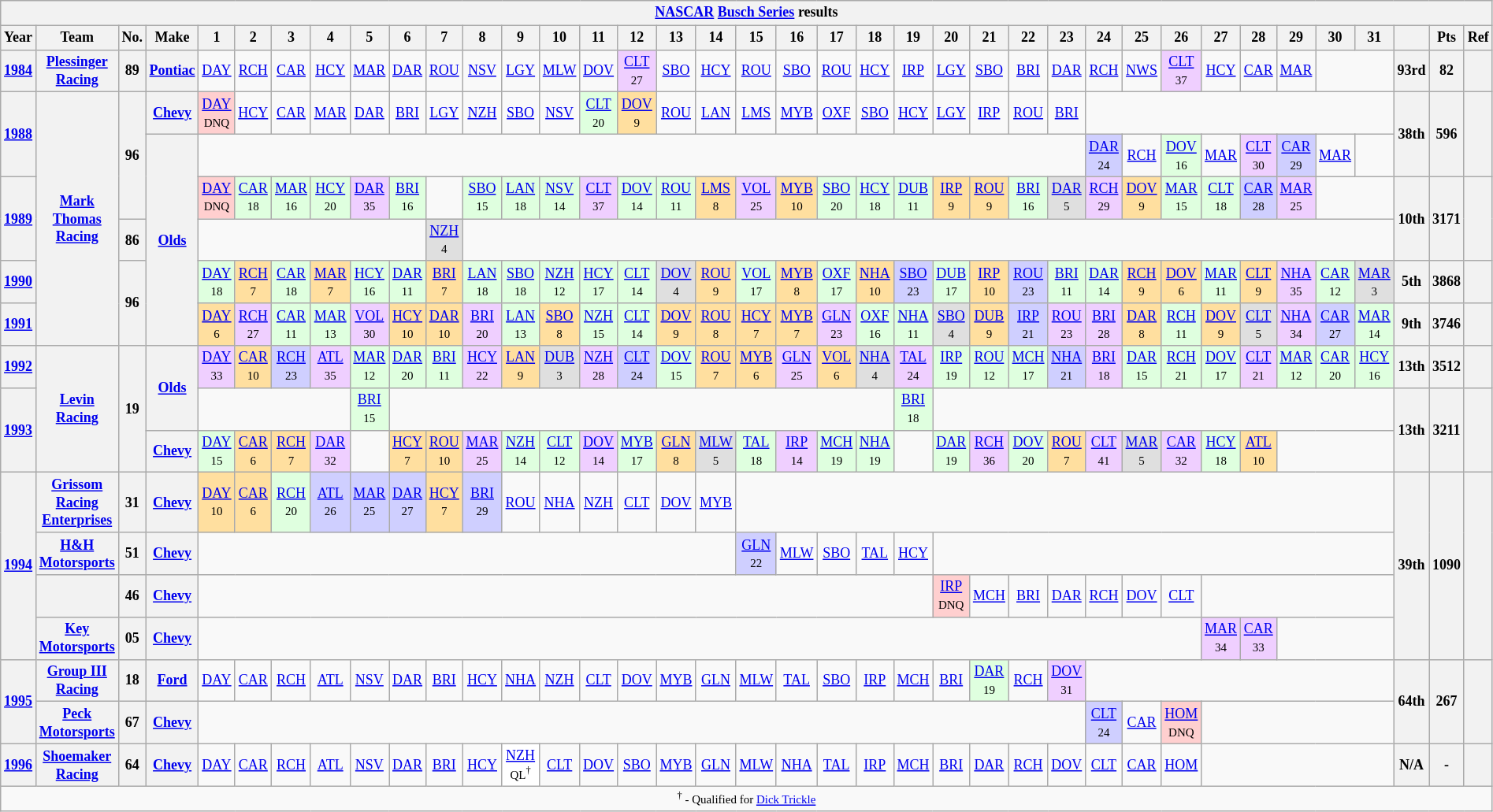<table class="wikitable" style="text-align:center; font-size:75%">
<tr>
<th colspan=41><a href='#'>NASCAR</a> <a href='#'>Busch Series</a> results</th>
</tr>
<tr>
<th>Year</th>
<th>Team</th>
<th>No.</th>
<th>Make</th>
<th>1</th>
<th>2</th>
<th>3</th>
<th>4</th>
<th>5</th>
<th>6</th>
<th>7</th>
<th>8</th>
<th>9</th>
<th>10</th>
<th>11</th>
<th>12</th>
<th>13</th>
<th>14</th>
<th>15</th>
<th>16</th>
<th>17</th>
<th>18</th>
<th>19</th>
<th>20</th>
<th>21</th>
<th>22</th>
<th>23</th>
<th>24</th>
<th>25</th>
<th>26</th>
<th>27</th>
<th>28</th>
<th>29</th>
<th>30</th>
<th>31</th>
<th></th>
<th>Pts</th>
<th>Ref</th>
</tr>
<tr>
<th><a href='#'>1984</a></th>
<th><a href='#'>Plessinger Racing</a></th>
<th>89</th>
<th><a href='#'>Pontiac</a></th>
<td><a href='#'>DAY</a></td>
<td><a href='#'>RCH</a></td>
<td><a href='#'>CAR</a></td>
<td><a href='#'>HCY</a></td>
<td><a href='#'>MAR</a></td>
<td><a href='#'>DAR</a></td>
<td><a href='#'>ROU</a></td>
<td><a href='#'>NSV</a></td>
<td><a href='#'>LGY</a></td>
<td><a href='#'>MLW</a></td>
<td><a href='#'>DOV</a></td>
<td style="background:#EFCFFF;"><a href='#'>CLT</a><br><small>27</small></td>
<td><a href='#'>SBO</a></td>
<td><a href='#'>HCY</a></td>
<td><a href='#'>ROU</a></td>
<td><a href='#'>SBO</a></td>
<td><a href='#'>ROU</a></td>
<td><a href='#'>HCY</a></td>
<td><a href='#'>IRP</a></td>
<td><a href='#'>LGY</a></td>
<td><a href='#'>SBO</a></td>
<td><a href='#'>BRI</a></td>
<td><a href='#'>DAR</a></td>
<td><a href='#'>RCH</a></td>
<td><a href='#'>NWS</a></td>
<td style="background:#EFCFFF;"><a href='#'>CLT</a><br><small>37</small></td>
<td><a href='#'>HCY</a></td>
<td><a href='#'>CAR</a></td>
<td><a href='#'>MAR</a></td>
<td colspan=2></td>
<th>93rd</th>
<th>82</th>
<th></th>
</tr>
<tr>
<th rowspan=2><a href='#'>1988</a></th>
<th rowspan=6><a href='#'>Mark Thomas Racing</a></th>
<th rowspan=3>96</th>
<th><a href='#'>Chevy</a></th>
<td style="background:#FFCFCF;"><a href='#'>DAY</a><br><small>DNQ</small></td>
<td><a href='#'>HCY</a></td>
<td><a href='#'>CAR</a></td>
<td><a href='#'>MAR</a></td>
<td><a href='#'>DAR</a></td>
<td><a href='#'>BRI</a></td>
<td><a href='#'>LGY</a></td>
<td><a href='#'>NZH</a></td>
<td><a href='#'>SBO</a></td>
<td><a href='#'>NSV</a></td>
<td style="background:#DFFFDF;"><a href='#'>CLT</a><br><small>20</small></td>
<td style="background:#FFDF9F;"><a href='#'>DOV</a><br><small>9</small></td>
<td><a href='#'>ROU</a></td>
<td><a href='#'>LAN</a></td>
<td><a href='#'>LMS</a></td>
<td><a href='#'>MYB</a></td>
<td><a href='#'>OXF</a></td>
<td><a href='#'>SBO</a></td>
<td><a href='#'>HCY</a></td>
<td><a href='#'>LGY</a></td>
<td><a href='#'>IRP</a></td>
<td><a href='#'>ROU</a></td>
<td><a href='#'>BRI</a></td>
<td colspan=8></td>
<th rowspan=2>38th</th>
<th rowspan=2>596</th>
<th rowspan=2></th>
</tr>
<tr>
<th rowspan=5><a href='#'>Olds</a></th>
<td colspan=23></td>
<td style="background:#CFCFFF;"><a href='#'>DAR</a><br><small>24</small></td>
<td><a href='#'>RCH</a></td>
<td style="background:#DFFFDF;"><a href='#'>DOV</a><br><small>16</small></td>
<td><a href='#'>MAR</a></td>
<td style="background:#EFCFFF;"><a href='#'>CLT</a><br><small>30</small></td>
<td style="background:#CFCFFF;"><a href='#'>CAR</a><br><small>29</small></td>
<td><a href='#'>MAR</a></td>
<td></td>
</tr>
<tr>
<th rowspan=2><a href='#'>1989</a></th>
<td style="background:#FFCFCF;"><a href='#'>DAY</a><br><small>DNQ</small></td>
<td style="background:#DFFFDF;"><a href='#'>CAR</a><br><small>18</small></td>
<td style="background:#DFFFDF;"><a href='#'>MAR</a><br><small>16</small></td>
<td style="background:#DFFFDF;"><a href='#'>HCY</a><br><small>20</small></td>
<td style="background:#EFCFFF;"><a href='#'>DAR</a><br><small>35</small></td>
<td style="background:#DFFFDF;"><a href='#'>BRI</a><br><small>16</small></td>
<td></td>
<td style="background:#DFFFDF;"><a href='#'>SBO</a><br><small>15</small></td>
<td style="background:#DFFFDF;"><a href='#'>LAN</a><br><small>18</small></td>
<td style="background:#DFFFDF;"><a href='#'>NSV</a><br><small>14</small></td>
<td style="background:#EFCFFF;"><a href='#'>CLT</a><br><small>37</small></td>
<td style="background:#DFFFDF;"><a href='#'>DOV</a><br><small>14</small></td>
<td style="background:#DFFFDF;"><a href='#'>ROU</a><br><small>11</small></td>
<td style="background:#FFDF9F;"><a href='#'>LMS</a><br><small>8</small></td>
<td style="background:#EFCFFF;"><a href='#'>VOL</a><br><small>25</small></td>
<td style="background:#FFDF9F;"><a href='#'>MYB</a><br><small>10</small></td>
<td style="background:#DFFFDF;"><a href='#'>SBO</a><br><small>20</small></td>
<td style="background:#DFFFDF;"><a href='#'>HCY</a><br><small>18</small></td>
<td style="background:#DFFFDF;"><a href='#'>DUB</a><br><small>11</small></td>
<td style="background:#FFDF9F;"><a href='#'>IRP</a><br><small>9</small></td>
<td style="background:#FFDF9F;"><a href='#'>ROU</a><br><small>9</small></td>
<td style="background:#DFFFDF;"><a href='#'>BRI</a><br><small>16</small></td>
<td style="background:#DFDFDF;"><a href='#'>DAR</a><br><small>5</small></td>
<td style="background:#EFCFFF;"><a href='#'>RCH</a><br><small>29</small></td>
<td style="background:#FFDF9F;"><a href='#'>DOV</a><br><small>9</small></td>
<td style="background:#DFFFDF;"><a href='#'>MAR</a><br><small>15</small></td>
<td style="background:#DFFFDF;"><a href='#'>CLT</a><br><small>18</small></td>
<td style="background:#CFCFFF;"><a href='#'>CAR</a><br><small>28</small></td>
<td style="background:#EFCFFF;"><a href='#'>MAR</a><br><small>25</small></td>
<td colspan=2></td>
<th rowspan=2>10th</th>
<th rowspan=2>3171</th>
<th rowspan=2></th>
</tr>
<tr>
<th>86</th>
<td colspan=6></td>
<td style="background:#DFDFDF;"><a href='#'>NZH</a><br><small>4</small></td>
<td colspan=24></td>
</tr>
<tr>
<th><a href='#'>1990</a></th>
<th rowspan=2>96</th>
<td style="background:#DFFFDF;"><a href='#'>DAY</a><br><small>18</small></td>
<td style="background:#FFDF9F;"><a href='#'>RCH</a><br><small>7</small></td>
<td style="background:#DFFFDF;"><a href='#'>CAR</a><br><small>18</small></td>
<td style="background:#FFDF9F;"><a href='#'>MAR</a><br><small>7</small></td>
<td style="background:#DFFFDF;"><a href='#'>HCY</a><br><small>16</small></td>
<td style="background:#DFFFDF;"><a href='#'>DAR</a><br><small>11</small></td>
<td style="background:#FFDF9F;"><a href='#'>BRI</a><br><small>7</small></td>
<td style="background:#DFFFDF;"><a href='#'>LAN</a><br><small>18</small></td>
<td style="background:#DFFFDF;"><a href='#'>SBO</a><br><small>18</small></td>
<td style="background:#DFFFDF;"><a href='#'>NZH</a><br><small>12</small></td>
<td style="background:#DFFFDF;"><a href='#'>HCY</a><br><small>17</small></td>
<td style="background:#DFFFDF;"><a href='#'>CLT</a><br><small>14</small></td>
<td style="background:#DFDFDF;"><a href='#'>DOV</a><br><small>4</small></td>
<td style="background:#FFDF9F;"><a href='#'>ROU</a><br><small>9</small></td>
<td style="background:#DFFFDF;"><a href='#'>VOL</a><br><small>17</small></td>
<td style="background:#FFDF9F;"><a href='#'>MYB</a><br><small>8</small></td>
<td style="background:#DFFFDF;"><a href='#'>OXF</a><br><small>17</small></td>
<td style="background:#FFDF9F;"><a href='#'>NHA</a><br><small>10</small></td>
<td style="background:#CFCFFF;"><a href='#'>SBO</a><br><small>23</small></td>
<td style="background:#DFFFDF;"><a href='#'>DUB</a><br><small>17</small></td>
<td style="background:#FFDF9F;"><a href='#'>IRP</a><br><small>10</small></td>
<td style="background:#CFCFFF;"><a href='#'>ROU</a><br><small>23</small></td>
<td style="background:#DFFFDF;"><a href='#'>BRI</a><br><small>11</small></td>
<td style="background:#DFFFDF;"><a href='#'>DAR</a><br><small>14</small></td>
<td style="background:#FFDF9F;"><a href='#'>RCH</a><br><small>9</small></td>
<td style="background:#FFDF9F;"><a href='#'>DOV</a><br><small>6</small></td>
<td style="background:#DFFFDF;"><a href='#'>MAR</a><br><small>11</small></td>
<td style="background:#FFDF9F;"><a href='#'>CLT</a><br><small>9</small></td>
<td style="background:#EFCFFF;"><a href='#'>NHA</a><br><small>35</small></td>
<td style="background:#DFFFDF;"><a href='#'>CAR</a><br><small>12</small></td>
<td style="background:#DFDFDF;"><a href='#'>MAR</a><br><small>3</small></td>
<th>5th</th>
<th>3868</th>
<th></th>
</tr>
<tr>
<th><a href='#'>1991</a></th>
<td style="background:#FFDF9F;"><a href='#'>DAY</a><br><small>6</small></td>
<td style="background:#EFCFFF;"><a href='#'>RCH</a><br><small>27</small></td>
<td style="background:#DFFFDF;"><a href='#'>CAR</a><br><small>11</small></td>
<td style="background:#DFFFDF;"><a href='#'>MAR</a><br><small>13</small></td>
<td style="background:#EFCFFF;"><a href='#'>VOL</a><br><small>30</small></td>
<td style="background:#FFDF9F;"><a href='#'>HCY</a><br><small>10</small></td>
<td style="background:#FFDF9F;"><a href='#'>DAR</a><br><small>10</small></td>
<td style="background:#EFCFFF;"><a href='#'>BRI</a><br><small>20</small></td>
<td style="background:#DFFFDF;"><a href='#'>LAN</a><br><small>13</small></td>
<td style="background:#FFDF9F;"><a href='#'>SBO</a><br><small>8</small></td>
<td style="background:#DFFFDF;"><a href='#'>NZH</a><br><small>15</small></td>
<td style="background:#DFFFDF;"><a href='#'>CLT</a><br><small>14</small></td>
<td style="background:#FFDF9F;"><a href='#'>DOV</a><br><small>9</small></td>
<td style="background:#FFDF9F;"><a href='#'>ROU</a><br><small>8</small></td>
<td style="background:#FFDF9F;"><a href='#'>HCY</a><br><small>7</small></td>
<td style="background:#FFDF9F;"><a href='#'>MYB</a><br><small>7</small></td>
<td style="background:#EFCFFF;"><a href='#'>GLN</a><br><small>23</small></td>
<td style="background:#DFFFDF;"><a href='#'>OXF</a><br><small>16</small></td>
<td style="background:#DFFFDF;"><a href='#'>NHA</a><br><small>11</small></td>
<td style="background:#DFDFDF;"><a href='#'>SBO</a><br><small>4</small></td>
<td style="background:#FFDF9F;"><a href='#'>DUB</a><br><small>9</small></td>
<td style="background:#CFCFFF;"><a href='#'>IRP</a><br><small>21</small></td>
<td style="background:#EFCFFF;"><a href='#'>ROU</a><br><small>23</small></td>
<td style="background:#EFCFFF;"><a href='#'>BRI</a><br><small>28</small></td>
<td style="background:#FFDF9F;"><a href='#'>DAR</a><br><small>8</small></td>
<td style="background:#DFFFDF;"><a href='#'>RCH</a><br><small>11</small></td>
<td style="background:#FFDF9F;"><a href='#'>DOV</a><br><small>9</small></td>
<td style="background:#DFDFDF;"><a href='#'>CLT</a><br><small>5</small></td>
<td style="background:#EFCFFF;"><a href='#'>NHA</a><br><small>34</small></td>
<td style="background:#CFCFFF;"><a href='#'>CAR</a><br><small>27</small></td>
<td style="background:#DFFFDF;"><a href='#'>MAR</a><br><small>14</small></td>
<th>9th</th>
<th>3746</th>
<th></th>
</tr>
<tr>
<th><a href='#'>1992</a></th>
<th rowspan=3><a href='#'>Levin Racing</a></th>
<th rowspan=3>19</th>
<th rowspan=2><a href='#'>Olds</a></th>
<td style="background:#EFCFFF;"><a href='#'>DAY</a><br><small>33</small></td>
<td style="background:#FFDF9F;"><a href='#'>CAR</a><br><small>10</small></td>
<td style="background:#CFCFFF;"><a href='#'>RCH</a><br><small>23</small></td>
<td style="background:#EFCFFF;"><a href='#'>ATL</a><br><small>35</small></td>
<td style="background:#DFFFDF;"><a href='#'>MAR</a><br><small>12</small></td>
<td style="background:#DFFFDF;"><a href='#'>DAR</a><br><small>20</small></td>
<td style="background:#DFFFDF;"><a href='#'>BRI</a><br><small>11</small></td>
<td style="background:#EFCFFF;"><a href='#'>HCY</a><br><small>22</small></td>
<td style="background:#FFDF9F;"><a href='#'>LAN</a><br><small>9</small></td>
<td style="background:#DFDFDF;"><a href='#'>DUB</a><br><small>3</small></td>
<td style="background:#EFCFFF;"><a href='#'>NZH</a><br><small>28</small></td>
<td style="background:#CFCFFF;"><a href='#'>CLT</a><br><small>24</small></td>
<td style="background:#DFFFDF;"><a href='#'>DOV</a><br><small>15</small></td>
<td style="background:#FFDF9F;"><a href='#'>ROU</a><br><small>7</small></td>
<td style="background:#FFDF9F;"><a href='#'>MYB</a><br><small>6</small></td>
<td style="background:#EFCFFF;"><a href='#'>GLN</a><br><small>25</small></td>
<td style="background:#FFDF9F;"><a href='#'>VOL</a><br><small>6</small></td>
<td style="background:#DFDFDF;"><a href='#'>NHA</a><br><small>4</small></td>
<td style="background:#EFCFFF;"><a href='#'>TAL</a><br><small>24</small></td>
<td style="background:#DFFFDF;"><a href='#'>IRP</a><br><small>19</small></td>
<td style="background:#DFFFDF;"><a href='#'>ROU</a><br><small>12</small></td>
<td style="background:#DFFFDF;"><a href='#'>MCH</a><br><small>17</small></td>
<td style="background:#CFCFFF;"><a href='#'>NHA</a><br><small>21</small></td>
<td style="background:#EFCFFF;"><a href='#'>BRI</a><br><small>18</small></td>
<td style="background:#DFFFDF;"><a href='#'>DAR</a><br><small>15</small></td>
<td style="background:#DFFFDF;"><a href='#'>RCH</a><br><small>21</small></td>
<td style="background:#DFFFDF;"><a href='#'>DOV</a><br><small>17</small></td>
<td style="background:#EFCFFF;"><a href='#'>CLT</a><br><small>21</small></td>
<td style="background:#DFFFDF;"><a href='#'>MAR</a><br><small>12</small></td>
<td style="background:#DFFFDF;"><a href='#'>CAR</a><br><small>20</small></td>
<td style="background:#DFFFDF;"><a href='#'>HCY</a><br><small>16</small></td>
<th>13th</th>
<th>3512</th>
<th></th>
</tr>
<tr>
<th rowspan=2><a href='#'>1993</a></th>
<td colspan=4></td>
<td style="background:#DFFFDF;"><a href='#'>BRI</a><br><small>15</small></td>
<td colspan=13></td>
<td style="background:#DFFFDF;"><a href='#'>BRI</a><br><small>18</small></td>
<td colspan=12></td>
<th rowspan=2>13th</th>
<th rowspan=2>3211</th>
<th rowspan=2></th>
</tr>
<tr>
<th><a href='#'>Chevy</a></th>
<td style="background:#DFFFDF;"><a href='#'>DAY</a><br><small>15</small></td>
<td style="background:#FFDF9F;"><a href='#'>CAR</a><br><small>6</small></td>
<td style="background:#FFDF9F;"><a href='#'>RCH</a><br><small>7</small></td>
<td style="background:#EFCFFF;"><a href='#'>DAR</a><br><small>32</small></td>
<td></td>
<td style="background:#FFDF9F;"><a href='#'>HCY</a><br><small>7</small></td>
<td style="background:#FFDF9F;"><a href='#'>ROU</a><br><small>10</small></td>
<td style="background:#EFCFFF;"><a href='#'>MAR</a><br><small>25</small></td>
<td style="background:#DFFFDF;"><a href='#'>NZH</a><br><small>14</small></td>
<td style="background:#DFFFDF;"><a href='#'>CLT</a><br><small>12</small></td>
<td style="background:#EFCFFF;"><a href='#'>DOV</a><br><small>14</small></td>
<td style="background:#DFFFDF;"><a href='#'>MYB</a><br><small>17</small></td>
<td style="background:#FFDF9F;"><a href='#'>GLN</a><br><small>8</small></td>
<td style="background:#DFDFDF;"><a href='#'>MLW</a><br><small>5</small></td>
<td style="background:#DFFFDF;"><a href='#'>TAL</a><br><small>18</small></td>
<td style="background:#EFCFFF;"><a href='#'>IRP</a><br><small>14</small></td>
<td style="background:#DFFFDF;"><a href='#'>MCH</a><br><small>19</small></td>
<td style="background:#DFFFDF;"><a href='#'>NHA</a><br><small>19</small></td>
<td></td>
<td style="background:#DFFFDF;"><a href='#'>DAR</a><br><small>19</small></td>
<td style="background:#EFCFFF;"><a href='#'>RCH</a><br><small>36</small></td>
<td style="background:#DFFFDF;"><a href='#'>DOV</a><br><small>20</small></td>
<td style="background:#FFDF9F;"><a href='#'>ROU</a><br><small>7</small></td>
<td style="background:#EFCFFF;"><a href='#'>CLT</a><br><small>41</small></td>
<td style="background:#DFDFDF;"><a href='#'>MAR</a><br><small>5</small></td>
<td style="background:#EFCFFF;"><a href='#'>CAR</a><br><small>32</small></td>
<td style="background:#DFFFDF;"><a href='#'>HCY</a><br><small>18</small></td>
<td style="background:#FFDF9F;"><a href='#'>ATL</a><br><small>10</small></td>
<td colspan=3></td>
</tr>
<tr>
<th rowspan=4><a href='#'>1994</a></th>
<th><a href='#'>Grissom Racing Enterprises</a></th>
<th>31</th>
<th><a href='#'>Chevy</a></th>
<td style="background:#FFDF9F;"><a href='#'>DAY</a><br><small>10</small></td>
<td style="background:#FFDF9F;"><a href='#'>CAR</a><br><small>6</small></td>
<td style="background:#DFFFDF;"><a href='#'>RCH</a><br><small>20</small></td>
<td style="background:#CFCFFF;"><a href='#'>ATL</a><br><small>26</small></td>
<td style="background:#CFCFFF;"><a href='#'>MAR</a><br><small>25</small></td>
<td style="background:#CFCFFF;"><a href='#'>DAR</a><br><small>27</small></td>
<td style="background:#FFDF9F;"><a href='#'>HCY</a><br><small>7</small></td>
<td style="background:#CFCFFF;"><a href='#'>BRI</a><br><small>29</small></td>
<td><a href='#'>ROU</a></td>
<td><a href='#'>NHA</a></td>
<td><a href='#'>NZH</a></td>
<td><a href='#'>CLT</a></td>
<td><a href='#'>DOV</a></td>
<td><a href='#'>MYB</a></td>
<td colspan=17></td>
<th rowspan=4>39th</th>
<th rowspan=4>1090</th>
<th rowspan=4></th>
</tr>
<tr>
<th><a href='#'>H&H Motorsports</a></th>
<th>51</th>
<th><a href='#'>Chevy</a></th>
<td colspan=14></td>
<td style="background:#CFCFFF;"><a href='#'>GLN</a><br><small>22</small></td>
<td><a href='#'>MLW</a></td>
<td><a href='#'>SBO</a></td>
<td><a href='#'>TAL</a></td>
<td><a href='#'>HCY</a></td>
<td colspan=12></td>
</tr>
<tr>
<th></th>
<th>46</th>
<th><a href='#'>Chevy</a></th>
<td colspan=19></td>
<td style="background:#FFCFCF;"><a href='#'>IRP</a><br><small>DNQ</small></td>
<td><a href='#'>MCH</a></td>
<td><a href='#'>BRI</a></td>
<td><a href='#'>DAR</a></td>
<td><a href='#'>RCH</a></td>
<td><a href='#'>DOV</a></td>
<td><a href='#'>CLT</a></td>
<td colspan=5></td>
</tr>
<tr>
<th><a href='#'>Key Motorsports</a></th>
<th>05</th>
<th><a href='#'>Chevy</a></th>
<td colspan=26></td>
<td style="background:#EFCFFF;"><a href='#'>MAR</a><br><small>34</small></td>
<td style="background:#EFCFFF;"><a href='#'>CAR</a><br><small>33</small></td>
<td colspan=3></td>
</tr>
<tr>
<th rowspan=2><a href='#'>1995</a></th>
<th><a href='#'>Group III Racing</a></th>
<th>18</th>
<th><a href='#'>Ford</a></th>
<td><a href='#'>DAY</a></td>
<td><a href='#'>CAR</a></td>
<td><a href='#'>RCH</a></td>
<td><a href='#'>ATL</a></td>
<td><a href='#'>NSV</a></td>
<td><a href='#'>DAR</a></td>
<td><a href='#'>BRI</a></td>
<td><a href='#'>HCY</a></td>
<td><a href='#'>NHA</a></td>
<td><a href='#'>NZH</a></td>
<td><a href='#'>CLT</a></td>
<td><a href='#'>DOV</a></td>
<td><a href='#'>MYB</a></td>
<td><a href='#'>GLN</a></td>
<td><a href='#'>MLW</a></td>
<td><a href='#'>TAL</a></td>
<td><a href='#'>SBO</a></td>
<td><a href='#'>IRP</a></td>
<td><a href='#'>MCH</a></td>
<td><a href='#'>BRI</a></td>
<td style="background:#DFFFDF;"><a href='#'>DAR</a><br><small>19</small></td>
<td><a href='#'>RCH</a></td>
<td style="background:#EFCFFF;"><a href='#'>DOV</a><br><small>31</small></td>
<td colspan=8></td>
<th rowspan=2>64th</th>
<th rowspan=2>267</th>
<th rowspan=2></th>
</tr>
<tr>
<th><a href='#'>Peck Motorsports</a></th>
<th>67</th>
<th><a href='#'>Chevy</a></th>
<td colspan=23></td>
<td style="background:#CFCFFF;"><a href='#'>CLT</a><br><small>24</small></td>
<td><a href='#'>CAR</a></td>
<td style="background:#FFCFCF;"><a href='#'>HOM</a><br><small>DNQ</small></td>
<td colspan=5></td>
</tr>
<tr>
<th><a href='#'>1996</a></th>
<th><a href='#'>Shoemaker Racing</a></th>
<th>64</th>
<th><a href='#'>Chevy</a></th>
<td><a href='#'>DAY</a></td>
<td><a href='#'>CAR</a></td>
<td><a href='#'>RCH</a></td>
<td><a href='#'>ATL</a></td>
<td><a href='#'>NSV</a></td>
<td><a href='#'>DAR</a></td>
<td><a href='#'>BRI</a></td>
<td><a href='#'>HCY</a></td>
<td style="background:#ffffff;"><a href='#'>NZH</a><br><small>QL<sup>†</sup></small></td>
<td><a href='#'>CLT</a></td>
<td><a href='#'>DOV</a></td>
<td><a href='#'>SBO</a></td>
<td><a href='#'>MYB</a></td>
<td><a href='#'>GLN</a></td>
<td><a href='#'>MLW</a></td>
<td><a href='#'>NHA</a></td>
<td><a href='#'>TAL</a></td>
<td><a href='#'>IRP</a></td>
<td><a href='#'>MCH</a></td>
<td><a href='#'>BRI</a></td>
<td><a href='#'>DAR</a></td>
<td><a href='#'>RCH</a></td>
<td><a href='#'>DOV</a></td>
<td><a href='#'>CLT</a></td>
<td><a href='#'>CAR</a></td>
<td><a href='#'>HOM</a></td>
<td colspan=5></td>
<th>N/A</th>
<th>-</th>
<th></th>
</tr>
<tr>
<td colspan=42><small><sup>†</sup> - Qualified for <a href='#'>Dick Trickle</a></small></td>
</tr>
</table>
